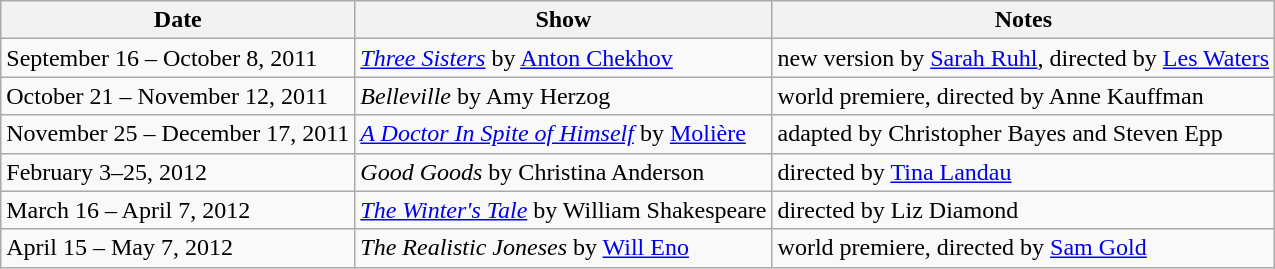<table class="wikitable">
<tr>
<th>Date</th>
<th>Show</th>
<th>Notes</th>
</tr>
<tr>
<td>September 16 – October 8, 2011</td>
<td><em><a href='#'>Three Sisters</a></em> by <a href='#'>Anton Chekhov</a></td>
<td>new version by <a href='#'>Sarah Ruhl</a>, directed by <a href='#'>Les Waters</a></td>
</tr>
<tr>
<td>October 21 – November 12, 2011</td>
<td><em>Belleville</em> by Amy Herzog</td>
<td>world premiere, directed by Anne Kauffman</td>
</tr>
<tr>
<td>November 25 – December 17, 2011</td>
<td><em><a href='#'>A Doctor In Spite of Himself</a></em> by <a href='#'>Molière</a></td>
<td>adapted by Christopher Bayes and Steven Epp</td>
</tr>
<tr>
<td>February 3–25, 2012</td>
<td><em>Good Goods</em> by Christina Anderson</td>
<td>directed by <a href='#'>Tina Landau</a></td>
</tr>
<tr>
<td>March 16 – April 7, 2012</td>
<td><em><a href='#'>The Winter's Tale</a></em> by William Shakespeare</td>
<td>directed by Liz Diamond</td>
</tr>
<tr>
<td>April 15 – May 7, 2012</td>
<td><em>The Realistic Joneses</em> by <a href='#'>Will Eno</a></td>
<td>world premiere, directed by <a href='#'>Sam Gold</a></td>
</tr>
</table>
